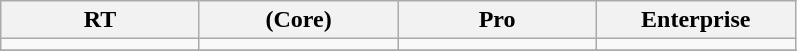<table class="wikitable" style="text-align:center;">
<tr>
<th ! width=125>RT</th>
<th width=125>(Core)</th>
<th width=125>Pro</th>
<th width=125>Enterprise</th>
</tr>
<tr>
<td></td>
<td></td>
<td></td>
<td></td>
</tr>
<tr>
</tr>
</table>
